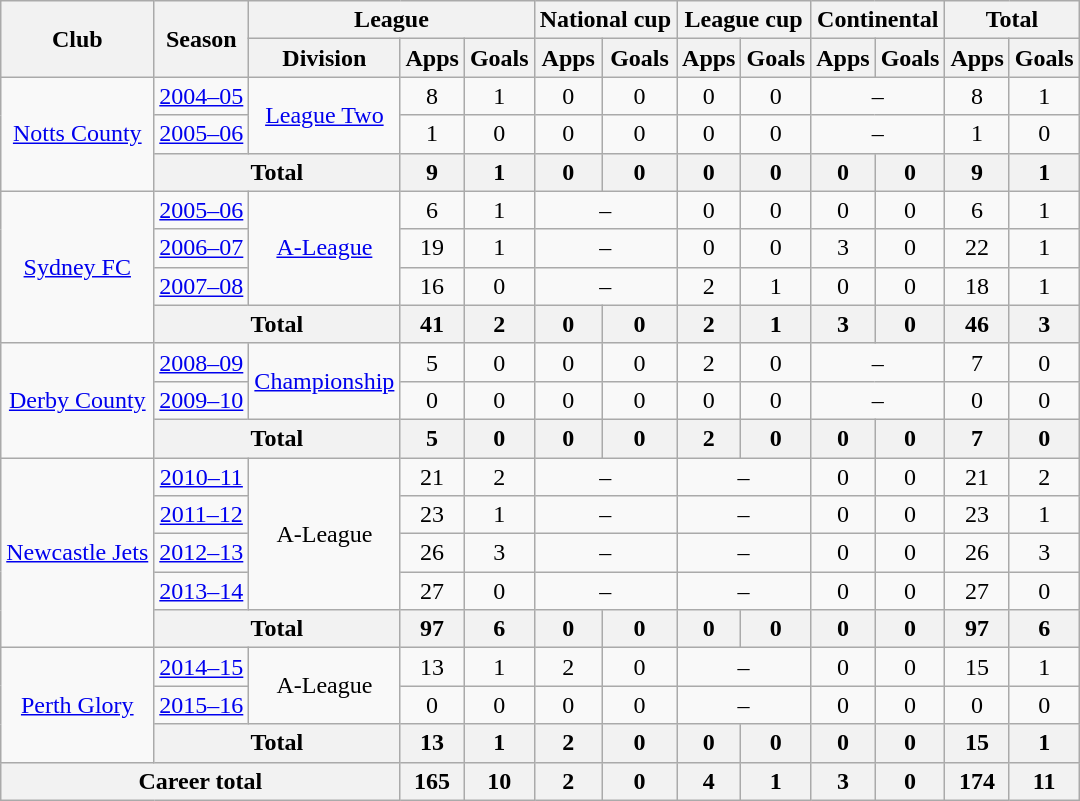<table class="wikitable" style="text-align: center">
<tr>
<th rowspan="2">Club</th>
<th rowspan="2">Season</th>
<th colspan="3">League</th>
<th colspan="2">National cup</th>
<th colspan="2">League cup</th>
<th colspan="2">Continental</th>
<th colspan="2">Total</th>
</tr>
<tr>
<th>Division</th>
<th>Apps</th>
<th>Goals</th>
<th>Apps</th>
<th>Goals</th>
<th>Apps</th>
<th>Goals</th>
<th>Apps</th>
<th>Goals</th>
<th>Apps</th>
<th>Goals</th>
</tr>
<tr>
<td rowspan="3"><a href='#'>Notts County</a></td>
<td><a href='#'>2004–05</a></td>
<td rowspan="2"><a href='#'>League Two</a></td>
<td>8</td>
<td>1</td>
<td>0</td>
<td>0</td>
<td>0</td>
<td>0</td>
<td colspan="2">–</td>
<td>8</td>
<td>1</td>
</tr>
<tr>
<td><a href='#'>2005–06</a></td>
<td>1</td>
<td>0</td>
<td>0</td>
<td>0</td>
<td>0</td>
<td>0</td>
<td colspan="2">–</td>
<td>1</td>
<td>0</td>
</tr>
<tr>
<th colspan="2">Total</th>
<th>9</th>
<th>1</th>
<th>0</th>
<th>0</th>
<th>0</th>
<th>0</th>
<th>0</th>
<th>0</th>
<th>9</th>
<th>1</th>
</tr>
<tr>
<td rowspan="4"><a href='#'>Sydney FC</a></td>
<td><a href='#'>2005–06</a></td>
<td rowspan="3"><a href='#'>A-League</a></td>
<td>6</td>
<td>1</td>
<td colspan="2">–</td>
<td>0</td>
<td>0</td>
<td>0</td>
<td>0</td>
<td>6</td>
<td>1</td>
</tr>
<tr>
<td><a href='#'>2006–07</a></td>
<td>19</td>
<td>1</td>
<td colspan="2">–</td>
<td>0</td>
<td>0</td>
<td>3</td>
<td>0</td>
<td>22</td>
<td>1</td>
</tr>
<tr>
<td><a href='#'>2007–08</a></td>
<td>16</td>
<td>0</td>
<td colspan="2">–</td>
<td>2</td>
<td>1</td>
<td>0</td>
<td>0</td>
<td>18</td>
<td>1</td>
</tr>
<tr>
<th colspan="2">Total</th>
<th>41</th>
<th>2</th>
<th>0</th>
<th>0</th>
<th>2</th>
<th>1</th>
<th>3</th>
<th>0</th>
<th>46</th>
<th>3</th>
</tr>
<tr>
<td rowspan="3"><a href='#'>Derby County</a></td>
<td><a href='#'>2008–09</a></td>
<td rowspan="2"><a href='#'>Championship</a></td>
<td>5</td>
<td>0</td>
<td>0</td>
<td>0</td>
<td>2</td>
<td>0</td>
<td colspan="2">–</td>
<td>7</td>
<td>0</td>
</tr>
<tr>
<td><a href='#'>2009–10</a></td>
<td>0</td>
<td>0</td>
<td>0</td>
<td>0</td>
<td>0</td>
<td>0</td>
<td colspan="2">–</td>
<td>0</td>
<td>0</td>
</tr>
<tr>
<th colspan="2">Total</th>
<th>5</th>
<th>0</th>
<th>0</th>
<th>0</th>
<th>2</th>
<th>0</th>
<th>0</th>
<th>0</th>
<th>7</th>
<th>0</th>
</tr>
<tr>
<td rowspan="5"><a href='#'>Newcastle Jets</a></td>
<td><a href='#'>2010–11</a></td>
<td rowspan="4">A-League</td>
<td>21</td>
<td>2</td>
<td colspan="2">–</td>
<td colspan="2">–</td>
<td>0</td>
<td>0</td>
<td>21</td>
<td>2</td>
</tr>
<tr>
<td><a href='#'>2011–12</a></td>
<td>23</td>
<td>1</td>
<td colspan="2">–</td>
<td colspan="2">–</td>
<td>0</td>
<td>0</td>
<td>23</td>
<td>1</td>
</tr>
<tr>
<td><a href='#'>2012–13</a></td>
<td>26</td>
<td>3</td>
<td colspan="2">–</td>
<td colspan="2">–</td>
<td>0</td>
<td>0</td>
<td>26</td>
<td>3</td>
</tr>
<tr>
<td><a href='#'>2013–14</a></td>
<td>27</td>
<td>0</td>
<td colspan="2">–</td>
<td colspan="2">–</td>
<td>0</td>
<td>0</td>
<td>27</td>
<td>0</td>
</tr>
<tr>
<th colspan="2">Total</th>
<th>97</th>
<th>6</th>
<th>0</th>
<th>0</th>
<th>0</th>
<th>0</th>
<th>0</th>
<th>0</th>
<th>97</th>
<th>6</th>
</tr>
<tr>
<td rowspan="3"><a href='#'>Perth Glory</a></td>
<td><a href='#'>2014–15</a></td>
<td rowspan="2">A-League</td>
<td>13</td>
<td>1</td>
<td>2</td>
<td>0</td>
<td colspan="2">–</td>
<td>0</td>
<td>0</td>
<td>15</td>
<td>1</td>
</tr>
<tr>
<td><a href='#'>2015–16</a></td>
<td>0</td>
<td>0</td>
<td>0</td>
<td>0</td>
<td colspan="2">–</td>
<td>0</td>
<td>0</td>
<td>0</td>
<td>0</td>
</tr>
<tr>
<th colspan="2">Total</th>
<th>13</th>
<th>1</th>
<th>2</th>
<th>0</th>
<th>0</th>
<th>0</th>
<th>0</th>
<th>0</th>
<th>15</th>
<th>1</th>
</tr>
<tr>
<th colspan="3">Career total</th>
<th>165</th>
<th>10</th>
<th>2</th>
<th>0</th>
<th>4</th>
<th>1</th>
<th>3</th>
<th>0</th>
<th>174</th>
<th>11</th>
</tr>
</table>
